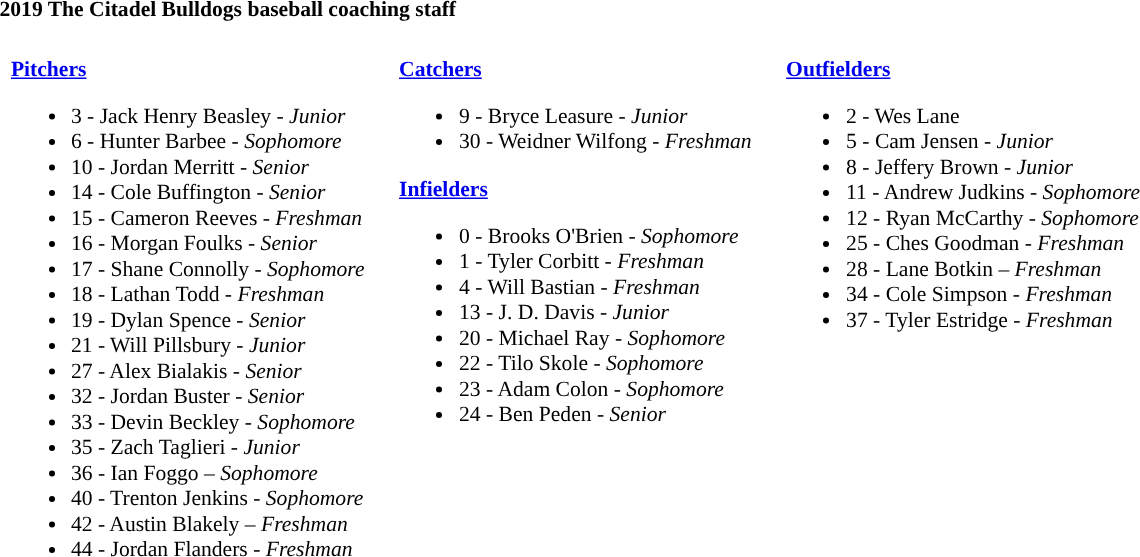<table class="toccolours" style="text-align: left; font-size:90%;">
<tr>
<th colspan="9">2019 The Citadel Bulldogs baseball coaching staff</th>
</tr>
<tr>
</tr>
<tr>
<td width="03"> </td>
<td valign="top"><br><strong><a href='#'>Pitchers</a></strong><ul><li>3 - Jack Henry Beasley - <em>Junior</em></li><li>6 - Hunter Barbee - <em>Sophomore</em></li><li>10 - Jordan Merritt - <em>Senior</em></li><li>14 - Cole Buffington - <em>Senior</em></li><li>15 - Cameron Reeves - <em>Freshman</em></li><li>16 - Morgan Foulks - <em>Senior</em></li><li>17 - Shane Connolly - <em>Sophomore</em></li><li>18 - Lathan Todd - <em>Freshman</em></li><li>19 - Dylan Spence - <em>Senior</em></li><li>21 - Will Pillsbury - <em>Junior</em></li><li>27 - Alex Bialakis - <em>Senior</em></li><li>32 - Jordan Buster - <em>Senior</em></li><li>33 - Devin Beckley - <em>Sophomore</em></li><li>35 - Zach Taglieri - <em>Junior</em></li><li>36 - Ian Foggo – <em> Sophomore</em></li><li>40 - Trenton Jenkins - <em>Sophomore</em></li><li>42 - Austin Blakely – <em> Freshman</em></li><li>44 - Jordan Flanders - <em>Freshman</em></li></ul></td>
<td width="15"> </td>
<td valign="top"><br><strong><a href='#'>Catchers</a></strong><ul><li>9 - Bryce Leasure - <em>Junior</em></li><li>30 - Weidner Wilfong - <em>Freshman</em></li></ul><strong><a href='#'>Infielders</a></strong><ul><li>0 - Brooks O'Brien - <em>Sophomore</em></li><li>1 - Tyler Corbitt - <em>Freshman</em></li><li>4 - Will Bastian - <em>Freshman</em></li><li>13 - J. D. Davis - <em>Junior</em></li><li>20 - Michael Ray - <em>Sophomore</em></li><li>22 - Tilo Skole - <em>Sophomore</em></li><li>23 - Adam Colon - <em>Sophomore</em></li><li>24 - Ben Peden - <em>Senior</em></li></ul></td>
<td width="15"> </td>
<td valign="top"><br><strong><a href='#'>Outfielders</a></strong><ul><li>2 - Wes Lane</li><li>5 - Cam Jensen - <em>Junior</em></li><li>8 - Jeffery Brown - <em>Junior</em></li><li>11 - Andrew Judkins - <em>Sophomore</em></li><li>12 - Ryan McCarthy - <em>Sophomore</em></li><li>25 - Ches Goodman - <em>Freshman</em></li><li>28 - Lane Botkin – <em> Freshman</em></li><li>34 - Cole Simpson - <em>Freshman</em></li><li>37 - Tyler Estridge - <em>Freshman</em></li></ul></td>
<td width="25"> </td>
</tr>
</table>
